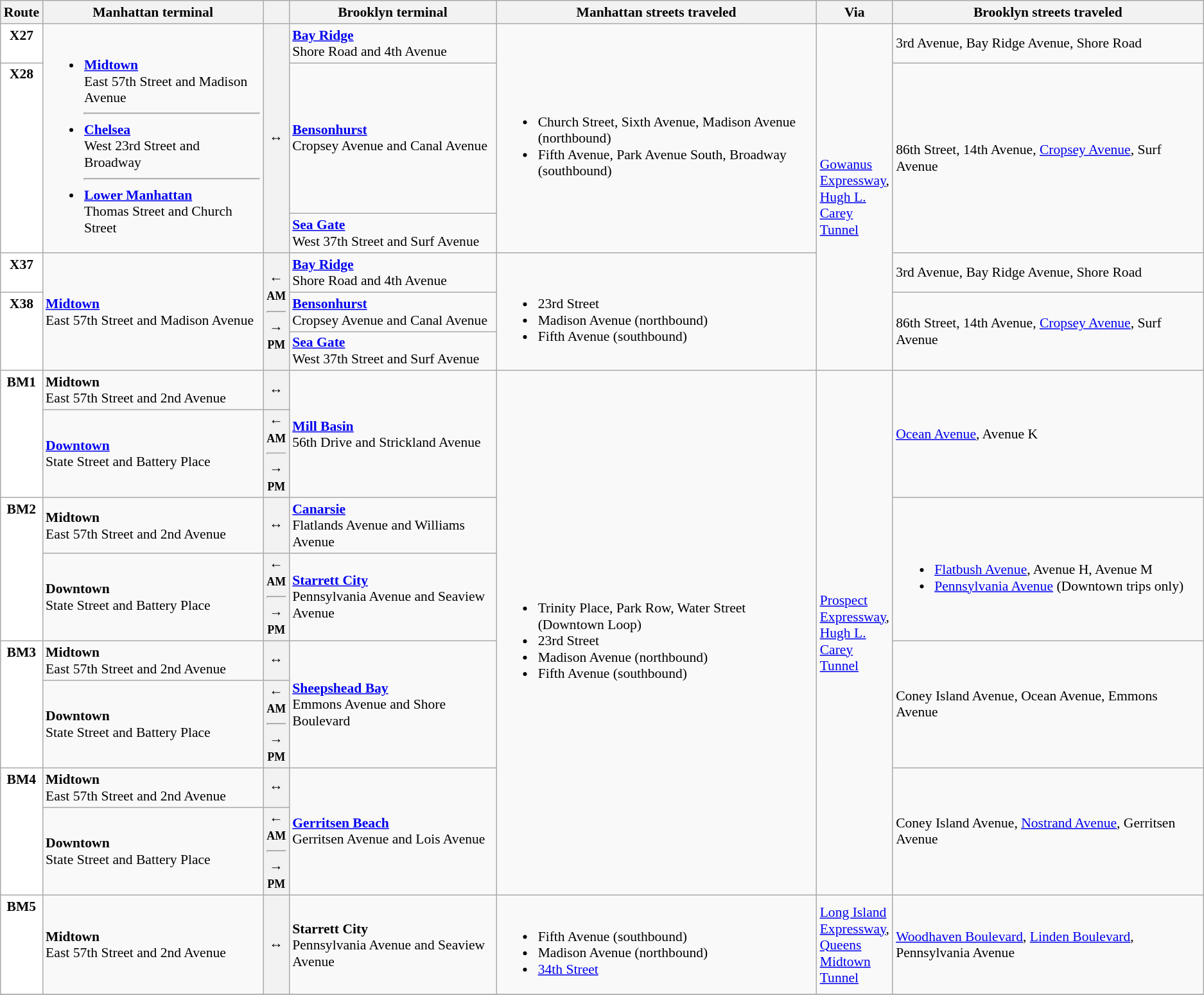<table class="wikitable" style="font-size: 90%;" |>
<tr>
<th>Route</th>
<th>Manhattan terminal</th>
<th></th>
<th>Brooklyn terminal</th>
<th>Manhattan streets traveled</th>
<th width=5%>Via</th>
<th>Brooklyn streets traveled</th>
</tr>
<tr>
<td style="background:white; color:black" align="center" valign=top><div><strong>X27</strong><br></div></td>
<td rowspan="3"><br><ul><li><strong><a href='#'>Midtown</a></strong><br>East 57th Street and Madison Avenue<hr></li><li><strong><a href='#'>Chelsea</a></strong><br>West 23rd Street and Broadway<hr></li><li><strong><a href='#'>Lower Manhattan</a></strong><br>Thomas Street and Church Street</li></ul></td>
<th rowspan="3"><span>↔ </span></th>
<td><strong><a href='#'>Bay Ridge</a></strong><br>Shore Road and 4th Avenue</td>
<td rowspan=3><br><ul><li>Church Street, Sixth Avenue, Madison Avenue (northbound)</li><li>Fifth Avenue, Park Avenue South, Broadway (southbound)</li></ul></td>
<td rowspan=6><a href='#'>Gowanus Expressway</a>, <a href='#'>Hugh L. Carey Tunnel</a></td>
<td>3rd Avenue, Bay Ridge Avenue, Shore Road</td>
</tr>
<tr>
<td rowspan=2 style="background:white; color:black" align="center" valign=top><div><strong>X28</strong></div></td>
<td><strong><a href='#'>Bensonhurst</a></strong><br>Cropsey Avenue and Canal Avenue<br></td>
<td rowspan=2>86th Street, 14th Avenue, <a href='#'>Cropsey Avenue</a>, Surf Avenue</td>
</tr>
<tr>
<td><strong><a href='#'>Sea Gate</a></strong><br>West 37th Street and Surf Avenue<br></td>
</tr>
<tr>
<td style="background:white; color:black" align="center" valign=top><div><strong>X37</strong><br></div></td>
<td rowspan="3"><strong><a href='#'>Midtown</a></strong><br>East 57th Street and Madison Avenue</td>
<th rowspan="3"><div><span>←</span><br><small>AM</small><hr><span>→</span><br><small>PM</small></div></th>
<td><strong><a href='#'>Bay Ridge</a></strong><br>Shore Road and 4th Avenue</td>
<td rowspan=3><br><ul><li>23rd Street</li><li>Madison Avenue (northbound)</li><li>Fifth Avenue (southbound)</li></ul></td>
<td>3rd Avenue, Bay Ridge Avenue, Shore Road</td>
</tr>
<tr>
<td rowspan=2 style="background:white; color:black" align="center" valign="top"><div><strong>X38</strong><br></div></td>
<td><strong><a href='#'>Bensonhurst</a></strong><br>Cropsey Avenue and Canal Avenue<br></td>
<td rowspan=2>86th Street, 14th Avenue, <a href='#'>Cropsey Avenue</a>, Surf Avenue</td>
</tr>
<tr>
<td><strong><a href='#'>Sea Gate</a></strong><br>West 37th Street and Surf Avenue<br></td>
</tr>
<tr>
<td rowspan=2 style="background:white; color:black" align="center" valign=top><div><strong>BM1</strong></div></td>
<td><strong>Midtown</strong><br>East 57th Street and 2nd Avenue</td>
<th><span>↔</span></th>
<td rowspan=2><strong><a href='#'>Mill Basin</a></strong><br>56th Drive and Strickland Avenue</td>
<td rowspan=8><br><ul><li>Trinity Place, Park Row, Water Street (Downtown Loop)</li><li>23rd Street</li><li>Madison Avenue (northbound)</li><li>Fifth Avenue (southbound)</li></ul></td>
<td rowspan=8><a href='#'>Prospect Expressway</a>, <a href='#'>Hugh L. Carey Tunnel</a></td>
<td rowspan=2><a href='#'>Ocean Avenue</a>, Avenue K</td>
</tr>
<tr>
<td><strong><a href='#'>Downtown</a></strong><br>State Street and Battery Place</td>
<th><div><span>←</span><br><small>AM</small><hr><span>→</span><br><small>PM</small></div></th>
</tr>
<tr>
<td rowspan=2 style="background:white; color:black" align="center" valign=top><div><strong>BM2</strong></div></td>
<td><strong>Midtown</strong><br>East 57th Street and 2nd Avenue</td>
<th><span>↔ </span></th>
<td><strong><a href='#'>Canarsie</a></strong><br>Flatlands Avenue and Williams Avenue</td>
<td rowspan=2><br><ul><li><a href='#'>Flatbush Avenue</a>, Avenue H, Avenue M</li><li><a href='#'>Pennsylvania Avenue</a> (Downtown trips only)</li></ul></td>
</tr>
<tr>
<td><strong>Downtown</strong><br>State Street and Battery Place</td>
<th><div><span>←</span><br><small>AM</small><hr><span>→</span><br><small>PM</small></div></th>
<td><strong><a href='#'>Starrett City</a></strong><br>Pennsylvania Avenue and Seaview Avenue</td>
</tr>
<tr>
<td rowspan=2 style="background:white; color:black" align="center" valign=top><div><strong>BM3</strong></div></td>
<td><strong>Midtown</strong><br>East 57th Street and 2nd Avenue</td>
<th><span>↔ </span></th>
<td rowspan=2><strong><a href='#'>Sheepshead Bay</a></strong><br>Emmons Avenue and Shore Boulevard</td>
<td rowspan=2>Coney Island Avenue, Ocean Avenue, Emmons Avenue</td>
</tr>
<tr>
<td><strong>Downtown</strong><br>State Street and Battery Place</td>
<th><div><span>←</span><br><small>AM</small><hr><span>→</span><br><small>PM</small></div></th>
</tr>
<tr>
<td rowspan=2 style="background:white; color:black" align="center" valign=top><div><strong>BM4</strong></div></td>
<td><strong>Midtown</strong><br>East 57th Street and 2nd Avenue</td>
<th><span>↔ </span></th>
<td rowspan=2><strong><a href='#'>Gerritsen Beach</a></strong><br>Gerritsen Avenue and Lois Avenue</td>
<td rowspan=2>Coney Island Avenue, <a href='#'>Nostrand Avenue</a>, Gerritsen Avenue</td>
</tr>
<tr>
<td><strong>Downtown</strong><br>State Street and Battery Place</td>
<th><div><span>←</span><br><small>AM</small><hr><span>→</span><br><small>PM</small></div></th>
</tr>
<tr>
<td style="background:white; color:black" align="center" valign=top><div><strong>BM5</strong></div></td>
<td><strong>Midtown</strong><br>East 57th Street and 2nd Avenue</td>
<th><span>↔ </span></th>
<td><strong>Starrett City</strong><br>Pennsylvania Avenue and Seaview Avenue</td>
<td><br><ul><li>Fifth Avenue (southbound)</li><li>Madison Avenue (northbound)</li><li><a href='#'>34th Street</a></li></ul></td>
<td><a href='#'>Long Island Expressway</a>, <a href='#'>Queens Midtown Tunnel</a></td>
<td><a href='#'>Woodhaven Boulevard</a>, <a href='#'>Linden Boulevard</a>, Pennsylvania Avenue</td>
</tr>
<tr>
</tr>
</table>
